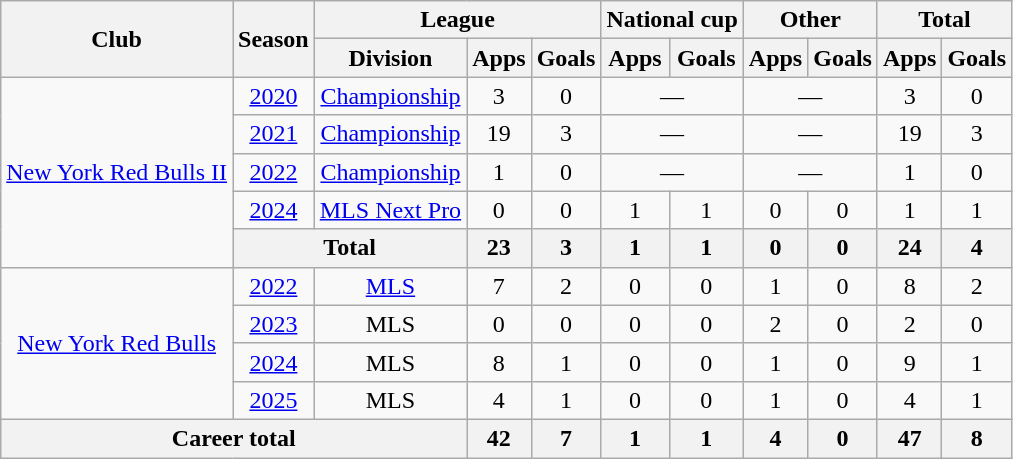<table class=wikitable style=text-align:center>
<tr>
<th rowspan=2>Club</th>
<th rowspan=2>Season</th>
<th colspan=3>League</th>
<th colspan=2>National cup</th>
<th colspan=2>Other</th>
<th colspan=2>Total</th>
</tr>
<tr>
<th>Division</th>
<th>Apps</th>
<th>Goals</th>
<th>Apps</th>
<th>Goals</th>
<th>Apps</th>
<th>Goals</th>
<th>Apps</th>
<th>Goals</th>
</tr>
<tr>
<td rowspan="5"><a href='#'>New York Red Bulls II</a></td>
<td><a href='#'>2020</a></td>
<td><a href='#'>Championship</a></td>
<td>3</td>
<td>0</td>
<td colspan="2">—</td>
<td colspan="2">—</td>
<td>3</td>
<td>0</td>
</tr>
<tr>
<td><a href='#'>2021</a></td>
<td><a href='#'>Championship</a></td>
<td>19</td>
<td>3</td>
<td colspan="2">—</td>
<td colspan="2">—</td>
<td>19</td>
<td>3</td>
</tr>
<tr>
<td><a href='#'>2022</a></td>
<td><a href='#'>Championship</a></td>
<td>1</td>
<td>0</td>
<td colspan="2">—</td>
<td colspan="2">—</td>
<td>1</td>
<td>0</td>
</tr>
<tr>
<td><a href='#'>2024</a></td>
<td><a href='#'>MLS Next Pro</a></td>
<td>0</td>
<td>0</td>
<td>1</td>
<td>1</td>
<td>0</td>
<td>0</td>
<td>1</td>
<td>1</td>
</tr>
<tr>
<th colspan="2">Total</th>
<th>23</th>
<th>3</th>
<th>1</th>
<th>1</th>
<th>0</th>
<th>0</th>
<th>24</th>
<th>4</th>
</tr>
<tr>
<td rowspan="4"><a href='#'>New York Red Bulls</a></td>
<td><a href='#'>2022</a></td>
<td><a href='#'>MLS</a></td>
<td>7</td>
<td>2</td>
<td>0</td>
<td>0</td>
<td>1</td>
<td>0</td>
<td>8</td>
<td>2</td>
</tr>
<tr>
<td><a href='#'>2023</a></td>
<td>MLS</td>
<td>0</td>
<td>0</td>
<td>0</td>
<td>0</td>
<td>2</td>
<td>0</td>
<td>2</td>
<td>0</td>
</tr>
<tr>
<td><a href='#'>2024</a></td>
<td>MLS</td>
<td>8</td>
<td>1</td>
<td>0</td>
<td>0</td>
<td>1</td>
<td>0</td>
<td>9</td>
<td>1</td>
</tr>
<tr>
<td><a href='#'>2025</a></td>
<td>MLS</td>
<td>4</td>
<td>1</td>
<td>0</td>
<td>0</td>
<td>1</td>
<td>0</td>
<td>4</td>
<td>1</td>
</tr>
<tr>
<th colspan=3>Career total</th>
<th>42</th>
<th>7</th>
<th>1</th>
<th>1</th>
<th>4</th>
<th>0</th>
<th>47</th>
<th>8</th>
</tr>
</table>
